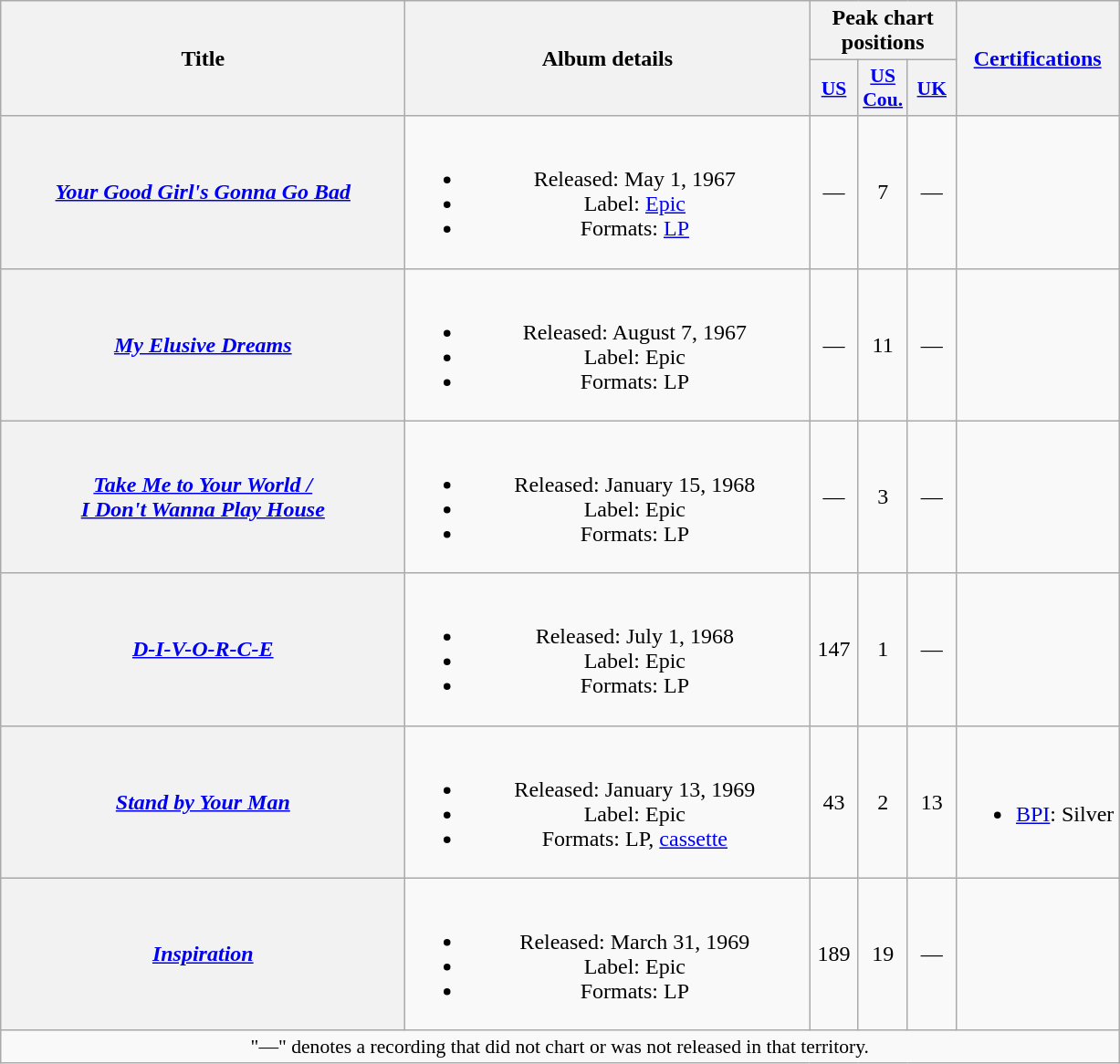<table class="wikitable plainrowheaders" style="text-align:center;">
<tr>
<th scope="col" rowspan="2" style="width:18em;">Title</th>
<th scope="col" rowspan="2" style="width:18em;">Album details</th>
<th scope="col" colspan="3">Peak chart<br>positions</th>
<th scope="col" rowspan="2"><a href='#'>Certifications</a></th>
</tr>
<tr>
<th scope="col" style="width:2em;font-size:90%;"><a href='#'>US</a><br></th>
<th scope="col" style="width:2em;font-size:90%;"><a href='#'>US<br>Cou.</a><br></th>
<th scope="col" style="width:2em;font-size:90%;"><a href='#'>UK</a><br></th>
</tr>
<tr>
<th scope="row"><em><a href='#'>Your Good Girl's Gonna Go Bad</a></em></th>
<td><br><ul><li>Released: May 1, 1967</li><li>Label: <a href='#'>Epic</a></li><li>Formats: <a href='#'>LP</a></li></ul></td>
<td>—</td>
<td>7</td>
<td>—</td>
<td></td>
</tr>
<tr>
<th scope="row"><em><a href='#'>My Elusive Dreams</a></em><br></th>
<td><br><ul><li>Released: August 7, 1967</li><li>Label: Epic</li><li>Formats: LP</li></ul></td>
<td>—</td>
<td>11</td>
<td>—</td>
<td></td>
</tr>
<tr>
<th scope="row"><em><a href='#'>Take Me to Your World /<br>I Don't Wanna Play House</a></em></th>
<td><br><ul><li>Released: January 15, 1968</li><li>Label: Epic</li><li>Formats: LP</li></ul></td>
<td>—</td>
<td>3</td>
<td>—</td>
<td></td>
</tr>
<tr>
<th scope="row"><em><a href='#'>D-I-V-O-R-C-E</a></em></th>
<td><br><ul><li>Released: July 1, 1968</li><li>Label: Epic</li><li>Formats: LP</li></ul></td>
<td>147</td>
<td>1</td>
<td>—</td>
<td></td>
</tr>
<tr>
<th scope="row"><em><a href='#'>Stand by Your Man</a></em></th>
<td><br><ul><li>Released: January 13, 1969</li><li>Label: Epic</li><li>Formats: LP, <a href='#'>cassette</a></li></ul></td>
<td>43</td>
<td>2</td>
<td>13</td>
<td><br><ul><li><a href='#'>BPI</a>: Silver</li></ul></td>
</tr>
<tr>
<th scope="row"><em><a href='#'>Inspiration</a></em></th>
<td><br><ul><li>Released: March 31, 1969</li><li>Label: Epic</li><li>Formats: LP</li></ul></td>
<td>189</td>
<td>19</td>
<td>—</td>
<td></td>
</tr>
<tr>
<td colspan="6" style="font-size:90%">"—" denotes a recording that did not chart or was not released in that territory.</td>
</tr>
</table>
